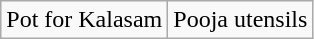<table class="wikitable">
<tr>
<td>Pot for Kalasam</td>
<td>Pooja utensils</td>
</tr>
</table>
